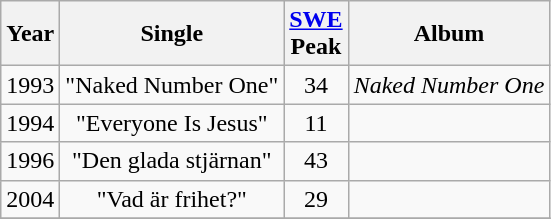<table class="wikitable" style="text-align:center;">
<tr>
<th>Year</th>
<th>Single</th>
<th><a href='#'>SWE</a><br>Peak</th>
<th>Album</th>
</tr>
<tr>
<td>1993</td>
<td>"Naked Number One"</td>
<td>34</td>
<td><em>Naked Number One</em></td>
</tr>
<tr>
<td>1994</td>
<td>"Everyone Is Jesus"</td>
<td>11</td>
<td></td>
</tr>
<tr>
<td>1996</td>
<td>"Den glada stjärnan"</td>
<td>43</td>
<td></td>
</tr>
<tr>
<td>2004</td>
<td>"Vad är frihet?"</td>
<td>29</td>
<td></td>
</tr>
<tr>
</tr>
</table>
